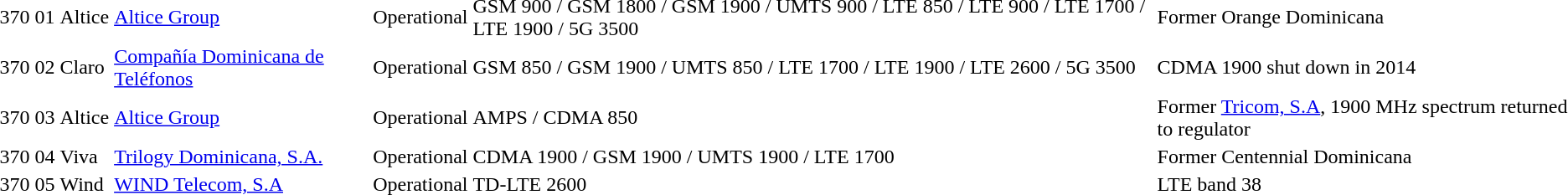<table>
<tr>
<td>370</td>
<td>01</td>
<td>Altice</td>
<td><a href='#'>Altice Group</a></td>
<td>Operational</td>
<td>GSM 900 / GSM 1800 / GSM 1900 / UMTS 900 / LTE 850 / LTE 900 / LTE 1700 / LTE 1900 / 5G 3500</td>
<td>Former Orange Dominicana</td>
</tr>
<tr>
<td>370</td>
<td>02</td>
<td>Claro</td>
<td><a href='#'>Compañía Dominicana de Teléfonos</a></td>
<td>Operational</td>
<td>GSM 850 / GSM 1900 / UMTS 850 / LTE 1700 / LTE 1900 / LTE 2600 / 5G 3500</td>
<td>CDMA 1900 shut down in 2014</td>
</tr>
<tr>
<td>370</td>
<td>03</td>
<td>Altice</td>
<td><a href='#'>Altice Group</a></td>
<td>Operational</td>
<td>AMPS / CDMA 850</td>
<td>Former <a href='#'>Tricom, S.A</a>, 1900 MHz spectrum returned to regulator</td>
</tr>
<tr>
<td>370</td>
<td>04</td>
<td>Viva</td>
<td><a href='#'>Trilogy Dominicana, S.A.</a></td>
<td>Operational</td>
<td>CDMA 1900 / GSM 1900 / UMTS 1900 / LTE 1700</td>
<td>Former Centennial Dominicana</td>
</tr>
<tr>
<td>370</td>
<td>05</td>
<td>Wind</td>
<td><a href='#'>WIND Telecom, S.A</a></td>
<td>Operational</td>
<td>TD-LTE 2600</td>
<td>LTE band 38</td>
</tr>
</table>
